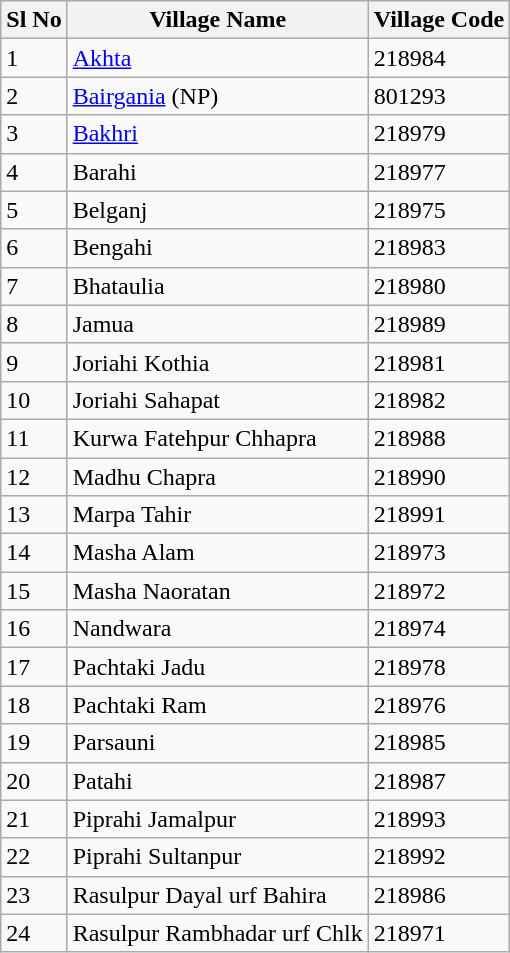<table class="wikitable">
<tr>
<th>Sl No</th>
<th>Village Name</th>
<th>Village Code</th>
</tr>
<tr>
<td>1</td>
<td><a href='#'>Akhta</a></td>
<td>218984</td>
</tr>
<tr>
<td>2</td>
<td><a href='#'>Bairgania</a> (NP)</td>
<td>801293</td>
</tr>
<tr>
<td>3</td>
<td><a href='#'>Bakhri</a></td>
<td>218979</td>
</tr>
<tr>
<td>4</td>
<td>Barahi</td>
<td>218977</td>
</tr>
<tr>
<td>5</td>
<td>Belganj</td>
<td>218975</td>
</tr>
<tr>
<td>6</td>
<td>Bengahi</td>
<td>218983</td>
</tr>
<tr>
<td>7</td>
<td>Bhataulia</td>
<td>218980</td>
</tr>
<tr>
<td>8</td>
<td>Jamua</td>
<td>218989</td>
</tr>
<tr>
<td>9</td>
<td>Joriahi Kothia</td>
<td>218981</td>
</tr>
<tr>
<td>10</td>
<td>Joriahi Sahapat</td>
<td>218982</td>
</tr>
<tr>
<td>11</td>
<td>Kurwa Fatehpur Chhapra</td>
<td>218988</td>
</tr>
<tr>
<td>12</td>
<td>Madhu Chapra</td>
<td>218990</td>
</tr>
<tr>
<td>13</td>
<td>Marpa Tahir</td>
<td>218991</td>
</tr>
<tr>
<td>14</td>
<td>Masha Alam</td>
<td>218973</td>
</tr>
<tr>
<td>15</td>
<td>Masha Naoratan</td>
<td>218972</td>
</tr>
<tr>
<td>16</td>
<td>Nandwara</td>
<td>218974</td>
</tr>
<tr>
<td>17</td>
<td>Pachtaki Jadu</td>
<td>218978</td>
</tr>
<tr>
<td>18</td>
<td>Pachtaki Ram</td>
<td>218976</td>
</tr>
<tr>
<td>19</td>
<td>Parsauni</td>
<td>218985</td>
</tr>
<tr>
<td>20</td>
<td>Patahi</td>
<td>218987</td>
</tr>
<tr>
<td>21</td>
<td>Piprahi Jamalpur</td>
<td>218993</td>
</tr>
<tr>
<td>22</td>
<td>Piprahi Sultanpur</td>
<td>218992</td>
</tr>
<tr>
<td>23</td>
<td>Rasulpur Dayal urf Bahira</td>
<td>218986</td>
</tr>
<tr>
<td>24</td>
<td>Rasulpur Rambhadar urf Chlk</td>
<td>218971</td>
</tr>
</table>
